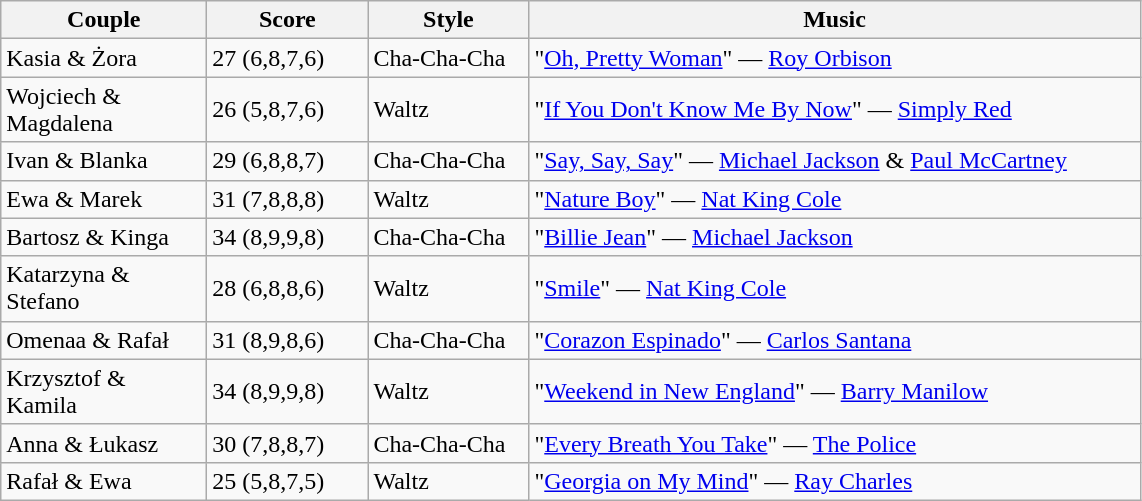<table class="wikitable">
<tr>
<th width="130">Couple</th>
<th width="100">Score</th>
<th width="100">Style</th>
<th width="400">Music</th>
</tr>
<tr>
<td>Kasia & Żora</td>
<td>27 (6,8,7,6)</td>
<td>Cha-Cha-Cha</td>
<td>"<a href='#'>Oh, Pretty Woman</a>" — <a href='#'>Roy Orbison</a></td>
</tr>
<tr>
<td>Wojciech & Magdalena</td>
<td>26 (5,8,7,6)</td>
<td>Waltz</td>
<td>"<a href='#'>If You Don't Know Me By Now</a>" — <a href='#'>Simply Red</a></td>
</tr>
<tr>
<td>Ivan & Blanka</td>
<td>29 (6,8,8,7)</td>
<td>Cha-Cha-Cha</td>
<td>"<a href='#'>Say, Say, Say</a>" — <a href='#'>Michael Jackson</a> & <a href='#'>Paul McCartney</a></td>
</tr>
<tr>
<td>Ewa & Marek</td>
<td>31 (7,8,8,8)</td>
<td>Waltz</td>
<td>"<a href='#'>Nature Boy</a>" — <a href='#'>Nat King Cole</a></td>
</tr>
<tr>
<td>Bartosz & Kinga</td>
<td>34 (8,9,9,8)</td>
<td>Cha-Cha-Cha</td>
<td>"<a href='#'>Billie Jean</a>" — <a href='#'>Michael Jackson</a></td>
</tr>
<tr>
<td>Katarzyna & Stefano</td>
<td>28 (6,8,8,6)</td>
<td>Waltz</td>
<td>"<a href='#'>Smile</a>" — <a href='#'>Nat King Cole</a></td>
</tr>
<tr>
<td>Omenaa & Rafał</td>
<td>31 (8,9,8,6)</td>
<td>Cha-Cha-Cha</td>
<td>"<a href='#'>Corazon Espinado</a>" — <a href='#'>Carlos Santana</a></td>
</tr>
<tr>
<td>Krzysztof & Kamila</td>
<td>34 (8,9,9,8)</td>
<td>Waltz</td>
<td>"<a href='#'>Weekend in New England</a>" — <a href='#'>Barry Manilow</a></td>
</tr>
<tr>
<td>Anna & Łukasz</td>
<td>30 (7,8,8,7)</td>
<td>Cha-Cha-Cha</td>
<td>"<a href='#'>Every Breath You Take</a>" — <a href='#'>The Police</a></td>
</tr>
<tr>
<td>Rafał & Ewa</td>
<td>25 (5,8,7,5)</td>
<td>Waltz</td>
<td>"<a href='#'>Georgia on My Mind</a>" — <a href='#'>Ray Charles</a></td>
</tr>
</table>
